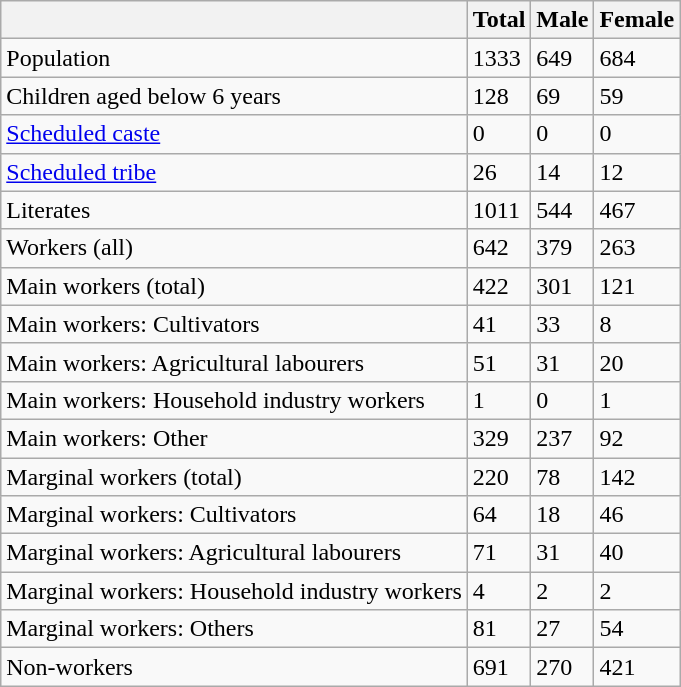<table class="wikitable sortable">
<tr>
<th></th>
<th>Total</th>
<th>Male</th>
<th>Female</th>
</tr>
<tr>
<td>Population</td>
<td>1333</td>
<td>649</td>
<td>684</td>
</tr>
<tr>
<td>Children aged below 6 years</td>
<td>128</td>
<td>69</td>
<td>59</td>
</tr>
<tr>
<td><a href='#'>Scheduled caste</a></td>
<td>0</td>
<td>0</td>
<td>0</td>
</tr>
<tr>
<td><a href='#'>Scheduled tribe</a></td>
<td>26</td>
<td>14</td>
<td>12</td>
</tr>
<tr>
<td>Literates</td>
<td>1011</td>
<td>544</td>
<td>467</td>
</tr>
<tr>
<td>Workers (all)</td>
<td>642</td>
<td>379</td>
<td>263</td>
</tr>
<tr>
<td>Main workers (total)</td>
<td>422</td>
<td>301</td>
<td>121</td>
</tr>
<tr>
<td>Main workers: Cultivators</td>
<td>41</td>
<td>33</td>
<td>8</td>
</tr>
<tr>
<td>Main workers: Agricultural labourers</td>
<td>51</td>
<td>31</td>
<td>20</td>
</tr>
<tr>
<td>Main workers: Household industry workers</td>
<td>1</td>
<td>0</td>
<td>1</td>
</tr>
<tr>
<td>Main workers: Other</td>
<td>329</td>
<td>237</td>
<td>92</td>
</tr>
<tr>
<td>Marginal workers (total)</td>
<td>220</td>
<td>78</td>
<td>142</td>
</tr>
<tr>
<td>Marginal workers: Cultivators</td>
<td>64</td>
<td>18</td>
<td>46</td>
</tr>
<tr>
<td>Marginal workers: Agricultural labourers</td>
<td>71</td>
<td>31</td>
<td>40</td>
</tr>
<tr>
<td>Marginal workers: Household industry workers</td>
<td>4</td>
<td>2</td>
<td>2</td>
</tr>
<tr>
<td>Marginal workers: Others</td>
<td>81</td>
<td>27</td>
<td>54</td>
</tr>
<tr>
<td>Non-workers</td>
<td>691</td>
<td>270</td>
<td>421</td>
</tr>
</table>
